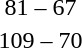<table style="text-align:center;">
<tr>
<th width=200></th>
<th width=100></th>
<th width=200></th>
<th></th>
</tr>
<tr>
<td align=right><strong></strong></td>
<td>81 – 67</td>
<td align=left></td>
</tr>
<tr>
<td align=right><strong></strong></td>
<td>109 – 70</td>
<td align=left></td>
</tr>
</table>
